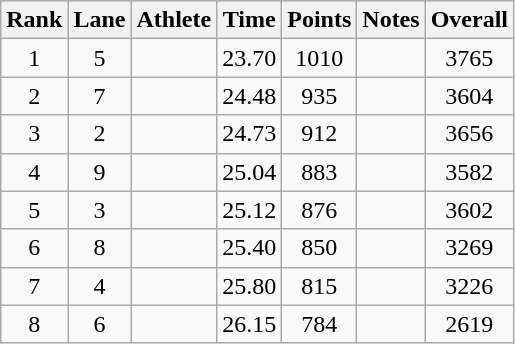<table class="wikitable sortable" style="text-align:center">
<tr>
<th>Rank</th>
<th>Lane</th>
<th>Athlete</th>
<th>Time</th>
<th>Points</th>
<th>Notes</th>
<th>Overall</th>
</tr>
<tr>
<td>1</td>
<td>5</td>
<td align="left"></td>
<td>23.70</td>
<td>1010</td>
<td></td>
<td>3765</td>
</tr>
<tr>
<td>2</td>
<td>7</td>
<td align="left"></td>
<td>24.48</td>
<td>935</td>
<td></td>
<td>3604</td>
</tr>
<tr>
<td>3</td>
<td>2</td>
<td align="left"></td>
<td>24.73</td>
<td>912</td>
<td></td>
<td>3656</td>
</tr>
<tr>
<td>4</td>
<td>9</td>
<td align="left"></td>
<td>25.04</td>
<td>883</td>
<td></td>
<td>3582</td>
</tr>
<tr>
<td>5</td>
<td>3</td>
<td align="left"></td>
<td>25.12</td>
<td>876</td>
<td></td>
<td>3602</td>
</tr>
<tr>
<td>6</td>
<td>8</td>
<td align="left"></td>
<td>25.40</td>
<td>850</td>
<td></td>
<td>3269</td>
</tr>
<tr>
<td>7</td>
<td>4</td>
<td align="left"></td>
<td>25.80</td>
<td>815</td>
<td></td>
<td>3226</td>
</tr>
<tr>
<td>8</td>
<td>6</td>
<td align="left"></td>
<td>26.15</td>
<td>784</td>
<td></td>
<td>2619</td>
</tr>
</table>
